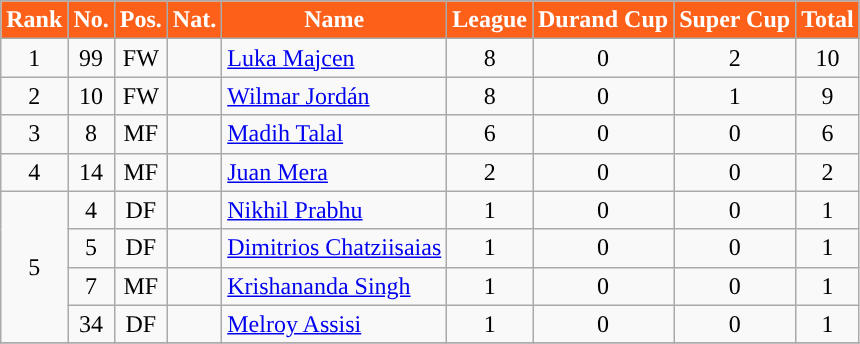<table class="wikitable" style="font-size; text-align: center;">
<tr>
<th style="background:#FD6019; color:#FFFFFF; text-align:center;">Rank</th>
<th style="background:#FD6019; color:#FFFFFF; text-align:center;">No.</th>
<th style="background:#FD6019; color:#FFFFFF; text-align:center;">Pos.</th>
<th style="background:#FD6019; color:#FFFFFF; text-align:center;">Nat.</th>
<th style="background:#FD6019; color:#FFFFFF; text-align:center;">Name</th>
<th style="background:#FD6019; color:#FFFFFF; text-align:center;">League</th>
<th style="background:#FD6019; color:#FFFFFF; text-align:center;">Durand Cup</th>
<th style="background:#FD6019; color:#FFFFFF; text-align:center;">Super Cup</th>
<th style="background:#FD6019; color:#FFFFFF; text-align:center;">Total</th>
</tr>
<tr>
<td>1</td>
<td>99</td>
<td>FW</td>
<td></td>
<td align="left"><a href='#'>Luka Majcen</a></td>
<td>8</td>
<td>0</td>
<td>2</td>
<td>10</td>
</tr>
<tr>
<td rowspan="1">2</td>
<td>10</td>
<td>FW</td>
<td></td>
<td align="left"><a href='#'>Wilmar Jordán</a></td>
<td>8</td>
<td>0</td>
<td>1</td>
<td>9</td>
</tr>
<tr>
<td rowspan="1">3</td>
<td>8</td>
<td>MF</td>
<td></td>
<td align="left"><a href='#'>Madih Talal</a></td>
<td>6</td>
<td>0</td>
<td>0</td>
<td>6</td>
</tr>
<tr>
<td rowspan="1">4</td>
<td>14</td>
<td>MF</td>
<td></td>
<td align="left"><a href='#'>Juan Mera</a></td>
<td>2</td>
<td>0</td>
<td>0</td>
<td>2</td>
</tr>
<tr>
<td rowspan="4">5</td>
<td>4</td>
<td>DF</td>
<td></td>
<td align="left"><a href='#'>Nikhil Prabhu</a></td>
<td>1</td>
<td>0</td>
<td>0</td>
<td>1</td>
</tr>
<tr>
<td>5</td>
<td>DF</td>
<td></td>
<td align="left"><a href='#'>Dimitrios Chatziisaias</a></td>
<td>1</td>
<td>0</td>
<td>0</td>
<td>1</td>
</tr>
<tr>
<td>7</td>
<td>MF</td>
<td></td>
<td align="left"><a href='#'>Krishananda Singh</a></td>
<td>1</td>
<td>0</td>
<td>0</td>
<td>1</td>
</tr>
<tr>
<td>34</td>
<td>DF</td>
<td></td>
<td align="left"><a href='#'>Melroy Assisi</a></td>
<td>1</td>
<td>0</td>
<td>0</td>
<td>1</td>
</tr>
<tr>
</tr>
</table>
